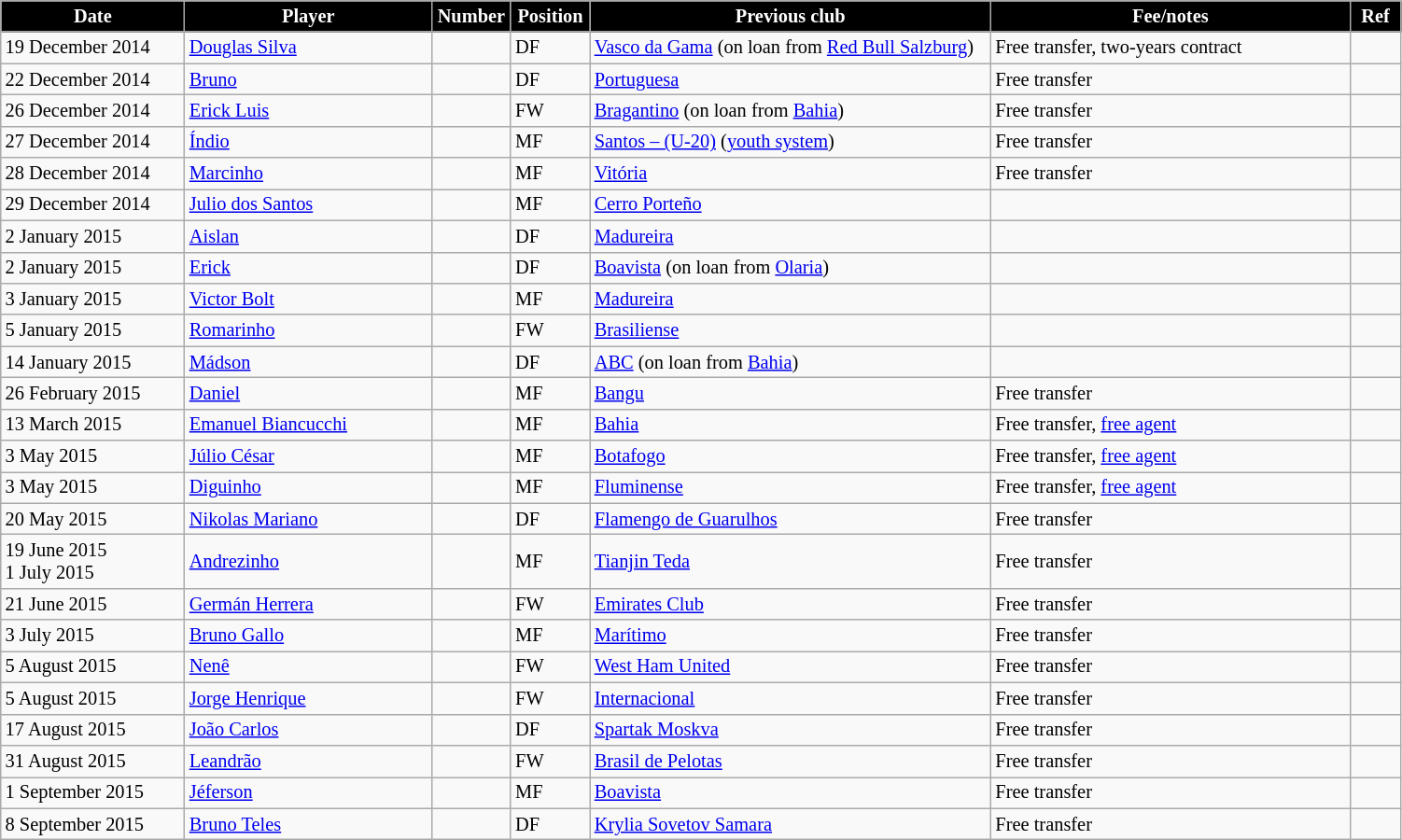<table class="wikitable" style="text-align:left; font-size:85%;">
<tr>
<th style="background:#000000; color:white; width:125px;">Date</th>
<th style="background:#000000; color:white; width:170px;">Player</th>
<th style="background:#000000; color:white; width:50px;">Number</th>
<th style="background:#000000; color:white; width:50px;">Position</th>
<th style="background:#000000; color:white; width:280px;">Previous club</th>
<th style="background:#000000; color:white; width:250px;">Fee/notes</th>
<th style="background:#000000; color:white; width:30px;">Ref</th>
</tr>
<tr>
<td>19 December 2014</td>
<td> <a href='#'>Douglas Silva</a></td>
<td></td>
<td>DF</td>
<td> <a href='#'>Vasco da Gama</a> (on loan from <a href='#'>Red Bull Salzburg</a>)</td>
<td>Free transfer, two-years contract</td>
<td></td>
</tr>
<tr>
<td>22 December 2014</td>
<td> <a href='#'>Bruno</a></td>
<td></td>
<td>DF</td>
<td> <a href='#'>Portuguesa</a></td>
<td>Free transfer</td>
<td></td>
</tr>
<tr>
<td>26 December 2014</td>
<td> <a href='#'>Erick Luis</a></td>
<td></td>
<td>FW</td>
<td> <a href='#'>Bragantino</a> (on loan from <a href='#'>Bahia</a>)</td>
<td>Free transfer</td>
<td></td>
</tr>
<tr>
<td>27 December 2014</td>
<td> <a href='#'>Índio</a></td>
<td></td>
<td>MF</td>
<td> <a href='#'>Santos – (U-20)</a> (<a href='#'>youth system</a>)</td>
<td>Free transfer</td>
<td></td>
</tr>
<tr>
<td>28 December 2014</td>
<td> <a href='#'>Marcinho</a></td>
<td></td>
<td>MF</td>
<td> <a href='#'>Vitória</a></td>
<td>Free transfer</td>
<td></td>
</tr>
<tr>
<td>29 December 2014</td>
<td> <a href='#'>Julio dos Santos</a></td>
<td></td>
<td>MF</td>
<td> <a href='#'>Cerro Porteño</a></td>
<td></td>
<td></td>
</tr>
<tr>
<td>2 January 2015</td>
<td> <a href='#'>Aislan</a></td>
<td></td>
<td>DF</td>
<td> <a href='#'>Madureira</a></td>
<td></td>
<td></td>
</tr>
<tr>
<td>2 January 2015</td>
<td> <a href='#'>Erick</a></td>
<td></td>
<td>DF</td>
<td> <a href='#'>Boavista</a> (on loan from <a href='#'>Olaria</a>)</td>
<td></td>
<td></td>
</tr>
<tr>
<td>3 January 2015</td>
<td> <a href='#'>Victor Bolt</a></td>
<td></td>
<td>MF</td>
<td> <a href='#'>Madureira</a></td>
<td></td>
<td></td>
</tr>
<tr>
<td>5 January 2015</td>
<td> <a href='#'>Romarinho</a></td>
<td></td>
<td>FW</td>
<td> <a href='#'>Brasiliense</a></td>
<td></td>
<td></td>
</tr>
<tr>
<td>14 January 2015</td>
<td> <a href='#'>Mádson</a></td>
<td></td>
<td>DF</td>
<td> <a href='#'>ABC</a> (on loan from <a href='#'>Bahia</a>)</td>
<td></td>
<td></td>
</tr>
<tr>
<td>26 February 2015</td>
<td> <a href='#'>Daniel</a></td>
<td></td>
<td>MF</td>
<td> <a href='#'>Bangu</a></td>
<td>Free transfer</td>
<td></td>
</tr>
<tr>
<td>13 March 2015</td>
<td> <a href='#'>Emanuel Biancucchi</a></td>
<td></td>
<td>MF</td>
<td> <a href='#'>Bahia</a></td>
<td>Free transfer, <a href='#'>free agent</a></td>
<td></td>
</tr>
<tr>
<td>3 May 2015</td>
<td> <a href='#'>Júlio César</a></td>
<td></td>
<td>MF</td>
<td> <a href='#'>Botafogo</a></td>
<td>Free transfer, <a href='#'>free agent</a></td>
<td></td>
</tr>
<tr>
<td>3 May 2015</td>
<td> <a href='#'>Diguinho</a></td>
<td></td>
<td>MF</td>
<td> <a href='#'>Fluminense</a></td>
<td>Free transfer, <a href='#'>free agent</a></td>
<td></td>
</tr>
<tr>
<td>20 May 2015</td>
<td> <a href='#'>Nikolas Mariano</a></td>
<td></td>
<td>DF</td>
<td> <a href='#'>Flamengo de Guarulhos</a></td>
<td>Free transfer</td>
<td></td>
</tr>
<tr>
<td>19 June 2015<br>1 July 2015</td>
<td> <a href='#'>Andrezinho</a></td>
<td></td>
<td>MF</td>
<td> <a href='#'>Tianjin Teda</a></td>
<td>Free transfer</td>
<td></td>
</tr>
<tr>
<td>21 June 2015</td>
<td> <a href='#'>Germán Herrera</a></td>
<td></td>
<td>FW</td>
<td> <a href='#'>Emirates Club</a></td>
<td>Free transfer</td>
<td></td>
</tr>
<tr>
<td>3 July 2015</td>
<td> <a href='#'>Bruno Gallo</a></td>
<td></td>
<td>MF</td>
<td> <a href='#'>Marítimo</a></td>
<td>Free transfer</td>
<td></td>
</tr>
<tr>
<td>5 August 2015</td>
<td> <a href='#'>Nenê</a></td>
<td></td>
<td>FW</td>
<td> <a href='#'>West Ham United</a></td>
<td>Free transfer</td>
<td></td>
</tr>
<tr>
<td>5 August 2015</td>
<td> <a href='#'>Jorge Henrique</a></td>
<td></td>
<td>FW</td>
<td> <a href='#'>Internacional</a></td>
<td>Free transfer</td>
<td></td>
</tr>
<tr>
<td>17 August 2015</td>
<td> <a href='#'>João Carlos</a></td>
<td></td>
<td>DF</td>
<td> <a href='#'>Spartak Moskva</a></td>
<td>Free transfer</td>
<td></td>
</tr>
<tr>
<td>31 August 2015</td>
<td> <a href='#'>Leandrão</a></td>
<td></td>
<td>FW</td>
<td> <a href='#'>Brasil de Pelotas</a></td>
<td>Free transfer</td>
<td></td>
</tr>
<tr>
<td>1 September 2015</td>
<td> <a href='#'>Jéferson</a></td>
<td></td>
<td>MF</td>
<td> <a href='#'>Boavista</a></td>
<td>Free transfer</td>
<td></td>
</tr>
<tr>
<td>8 September 2015</td>
<td> <a href='#'>Bruno Teles</a></td>
<td></td>
<td>DF</td>
<td> <a href='#'>Krylia Sovetov Samara</a></td>
<td>Free transfer</td>
<td></td>
</tr>
</table>
